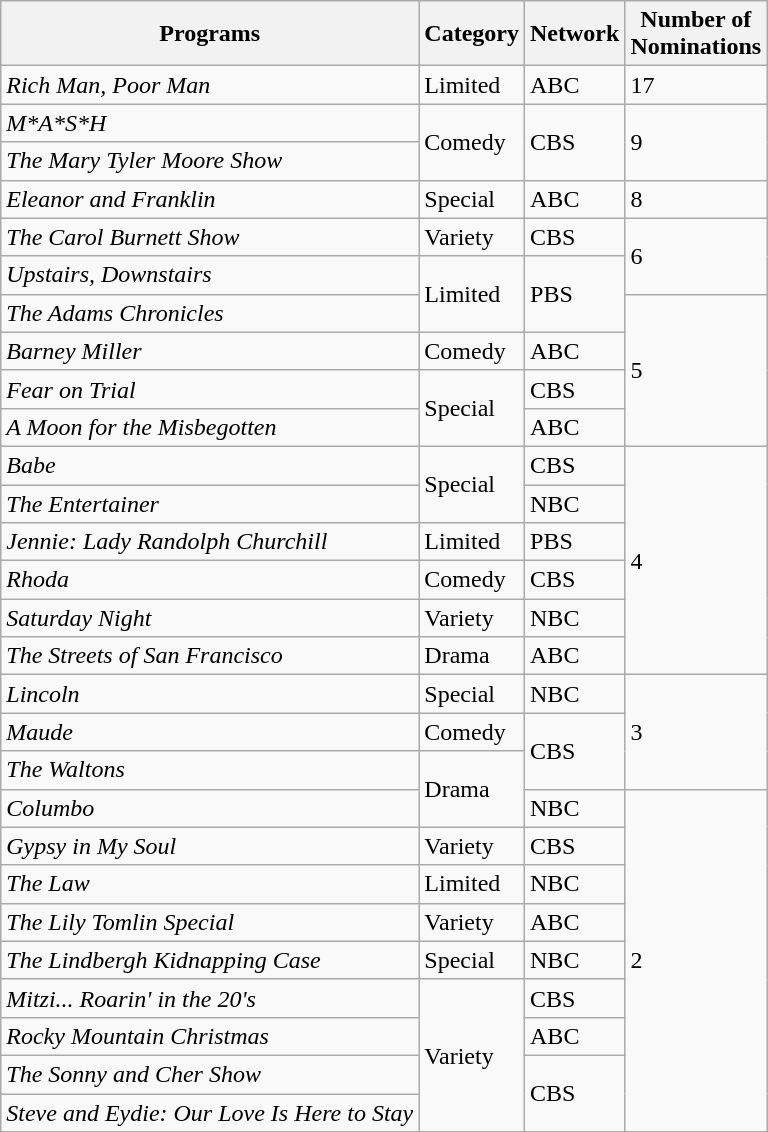<table class="wikitable">
<tr>
<th>Programs</th>
<th>Category</th>
<th>Network</th>
<th>Number of<br>Nominations</th>
</tr>
<tr>
<td><em>Rich Man, Poor Man</em></td>
<td>Limited</td>
<td>ABC</td>
<td>17</td>
</tr>
<tr>
<td><em>M*A*S*H</em></td>
<td rowspan="2">Comedy</td>
<td rowspan="2">CBS</td>
<td rowspan="2">9</td>
</tr>
<tr>
<td><em>The Mary Tyler Moore Show</em></td>
</tr>
<tr>
<td><em>Eleanor and Franklin</em></td>
<td>Special</td>
<td>ABC</td>
<td>8</td>
</tr>
<tr>
<td><em>The Carol Burnett Show</em></td>
<td>Variety</td>
<td>CBS</td>
<td rowspan="2">6</td>
</tr>
<tr>
<td><em>Upstairs, Downstairs</em></td>
<td rowspan="2">Limited</td>
<td rowspan="2">PBS</td>
</tr>
<tr>
<td><em>The Adams Chronicles</em></td>
<td rowspan="4">5</td>
</tr>
<tr>
<td><em>Barney Miller</em></td>
<td>Comedy</td>
<td>ABC</td>
</tr>
<tr>
<td><em>Fear on Trial</em></td>
<td rowspan="2">Special</td>
<td>CBS</td>
</tr>
<tr>
<td><em>A Moon for the Misbegotten</em></td>
<td>ABC</td>
</tr>
<tr>
<td><em>Babe</em></td>
<td rowspan="2">Special</td>
<td>CBS</td>
<td rowspan="6">4</td>
</tr>
<tr>
<td><em>The Entertainer</em></td>
<td>NBC</td>
</tr>
<tr>
<td><em>Jennie: Lady Randolph Churchill</em></td>
<td>Limited</td>
<td>PBS</td>
</tr>
<tr>
<td><em>Rhoda</em></td>
<td>Comedy</td>
<td>CBS</td>
</tr>
<tr>
<td><em>Saturday Night</em></td>
<td>Variety</td>
<td>NBC</td>
</tr>
<tr>
<td><em>The Streets of San Francisco</em></td>
<td>Drama</td>
<td>ABC</td>
</tr>
<tr>
<td><em>Lincoln</em></td>
<td>Special</td>
<td>NBC</td>
<td rowspan="3">3</td>
</tr>
<tr>
<td><em>Maude</em></td>
<td>Comedy</td>
<td rowspan="2">CBS</td>
</tr>
<tr>
<td><em>The Waltons</em></td>
<td rowspan="2">Drama</td>
</tr>
<tr>
<td><em>Columbo</em></td>
<td>NBC</td>
<td rowspan="9">2</td>
</tr>
<tr>
<td><em>Gypsy in My Soul</em></td>
<td>Variety</td>
<td>CBS</td>
</tr>
<tr>
<td><em>The Law</em></td>
<td>Limited</td>
<td>NBC</td>
</tr>
<tr>
<td><em>The Lily Tomlin Special</em></td>
<td>Variety</td>
<td>ABC</td>
</tr>
<tr>
<td><em>The Lindbergh Kidnapping Case</em></td>
<td>Special</td>
<td>NBC</td>
</tr>
<tr>
<td><em>Mitzi... Roarin' in the 20's</em></td>
<td rowspan="4">Variety</td>
<td>CBS</td>
</tr>
<tr>
<td><em>Rocky Mountain Christmas</em></td>
<td>ABC</td>
</tr>
<tr>
<td><em>The Sonny and Cher Show</em></td>
<td rowspan="2">CBS</td>
</tr>
<tr>
<td><em>Steve and Eydie: Our Love Is Here to Stay</em></td>
</tr>
</table>
